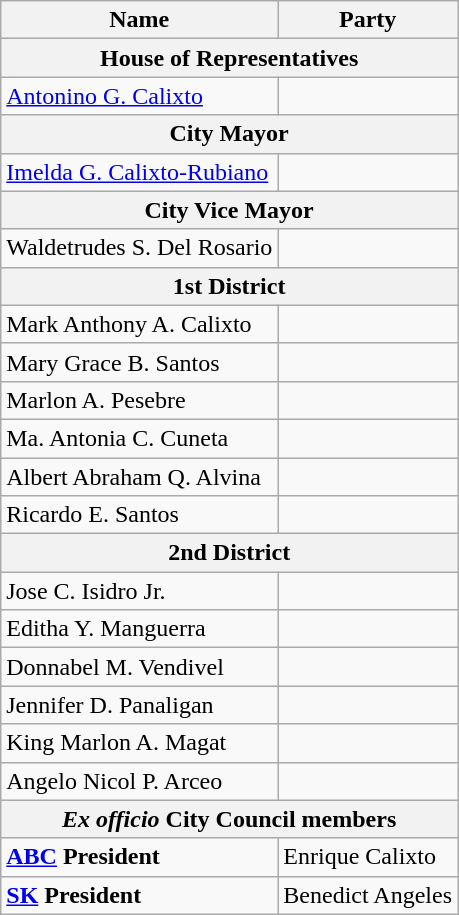<table class=wikitable>
<tr>
<th>Name</th>
<th colspan=2>Party</th>
</tr>
<tr>
<th colspan=3>House of Representatives</th>
</tr>
<tr>
<td><a href='#'>Antonino G. Calixto</a></td>
<td></td>
</tr>
<tr>
<th colspan=3>City Mayor</th>
</tr>
<tr>
<td><a href='#'>Imelda G. Calixto-Rubiano</a></td>
<td></td>
</tr>
<tr>
<th colspan=3>City Vice Mayor</th>
</tr>
<tr>
<td>Waldetrudes S. Del Rosario</td>
<td></td>
</tr>
<tr>
<th colspan=3>1st District</th>
</tr>
<tr>
<td>Mark Anthony A. Calixto</td>
<td></td>
</tr>
<tr>
<td>Mary Grace B. Santos</td>
<td></td>
</tr>
<tr>
<td>Marlon A. Pesebre</td>
<td></td>
</tr>
<tr>
<td>Ma. Antonia C. Cuneta</td>
<td></td>
</tr>
<tr>
<td>Albert Abraham Q. Alvina</td>
<td></td>
</tr>
<tr>
<td>Ricardo E. Santos</td>
<td></td>
</tr>
<tr>
<th colspan=3>2nd District</th>
</tr>
<tr>
<td>Jose C. Isidro Jr.</td>
<td></td>
</tr>
<tr>
<td>Editha Y. Manguerra</td>
<td></td>
</tr>
<tr>
<td>Donnabel M. Vendivel</td>
<td></td>
</tr>
<tr>
<td>Jennifer D. Panaligan</td>
<td></td>
</tr>
<tr>
<td>King Marlon A. Magat</td>
<td></td>
</tr>
<tr>
<td>Angelo Nicol P. Arceo</td>
<td></td>
</tr>
<tr>
<th colspan=4><em>Ex officio</em> City Council members</th>
</tr>
<tr>
<td><strong><a href='#'>ABC</a> President</strong></td>
<td colspan=3>Enrique Calixto<br></td>
</tr>
<tr>
<td><strong><a href='#'>SK</a> President</strong></td>
<td colspan=3>Benedict Angeles<br></td>
</tr>
</table>
